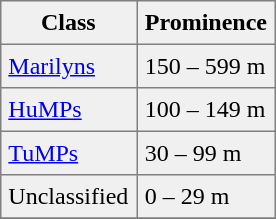<table border=1 cellspacing=0 cellpadding=5 style="border-collapse: collapse; background:#f0f0f0; float: right;">
<tr>
<th>Class</th>
<th>Prominence</th>
</tr>
<tr>
<td><a href='#'>Marilyns</a></td>
<td>150 – 599 m</td>
</tr>
<tr>
<td><a href='#'>HuMPs</a></td>
<td>100 – 149 m</td>
</tr>
<tr>
<td><a href='#'>TuMPs</a></td>
<td>30 – 99 m</td>
</tr>
<tr>
<td>Unclassified</td>
<td>0 – 29 m</td>
</tr>
<tr>
</tr>
</table>
